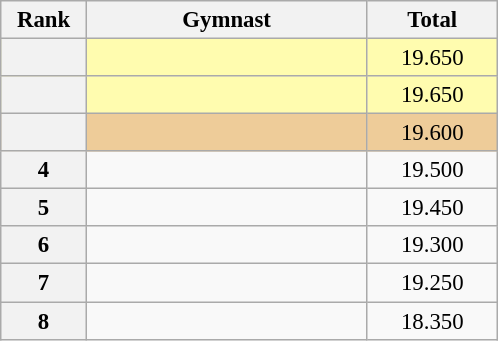<table class="wikitable sortable" style="text-align:center; font-size:95%">
<tr>
<th scope="col" style="width:50px;">Rank</th>
<th scope="col" style="width:180px;">Gymnast</th>
<th scope="col" style="width:80px;">Total</th>
</tr>
<tr style="background:#fffcaf;">
<th scope=row style="text-align:center"></th>
<td style="text-align:left;"></td>
<td>19.650</td>
</tr>
<tr style="background:#fffcaf;">
<th scope=row style="text-align:center"></th>
<td style="text-align:left;"></td>
<td>19.650</td>
</tr>
<tr style="background:#ec9;">
<th scope=row style="text-align:center"></th>
<td style="text-align:left;"></td>
<td>19.600</td>
</tr>
<tr>
<th scope=row style="text-align:center">4</th>
<td style="text-align:left;"></td>
<td>19.500</td>
</tr>
<tr>
<th scope=row style="text-align:center">5</th>
<td style="text-align:left;"></td>
<td>19.450</td>
</tr>
<tr>
<th scope=row style="text-align:center">6</th>
<td style="text-align:left;"></td>
<td>19.300</td>
</tr>
<tr>
<th scope=row style="text-align:center">7</th>
<td style="text-align:left;"></td>
<td>19.250</td>
</tr>
<tr>
<th scope=row style="text-align:center">8</th>
<td style="text-align:left;"></td>
<td>18.350</td>
</tr>
</table>
